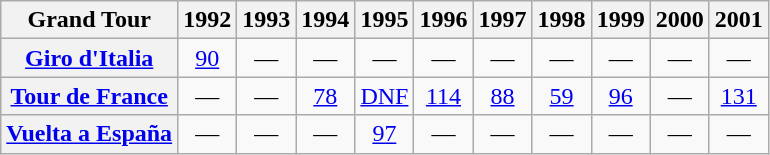<table class="wikitable plainrowheaders">
<tr>
<th>Grand Tour</th>
<th scope="col">1992</th>
<th scope="col">1993</th>
<th scope="col">1994</th>
<th scope="col">1995</th>
<th scope="col">1996</th>
<th scope="col">1997</th>
<th scope="col">1998</th>
<th scope="col">1999</th>
<th scope="col">2000</th>
<th scope="col">2001</th>
</tr>
<tr style="text-align:center;">
<th scope="row"> <a href='#'>Giro d'Italia</a></th>
<td style="text-align:center;"><a href='#'>90</a></td>
<td>—</td>
<td>—</td>
<td>—</td>
<td>—</td>
<td>—</td>
<td>—</td>
<td>—</td>
<td>—</td>
<td>—</td>
</tr>
<tr style="text-align:center;">
<th scope="row"> <a href='#'>Tour de France</a></th>
<td>—</td>
<td>—</td>
<td style="text-align:center;"><a href='#'>78</a></td>
<td style="text-align:center;"><a href='#'>DNF</a></td>
<td style="text-align:center;"><a href='#'>114</a></td>
<td style="text-align:center;"><a href='#'>88</a></td>
<td style="text-align:center;"><a href='#'>59</a></td>
<td style="text-align:center;"><a href='#'>96</a></td>
<td>—</td>
<td style="text-align:center;"><a href='#'>131</a></td>
</tr>
<tr style="text-align:center;">
<th scope="row"> <a href='#'>Vuelta a España</a></th>
<td>—</td>
<td>—</td>
<td>—</td>
<td style="text-align:center;"><a href='#'>97</a></td>
<td>—</td>
<td>—</td>
<td>—</td>
<td>—</td>
<td>—</td>
<td>—</td>
</tr>
</table>
